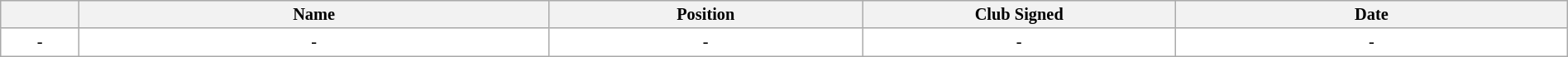<table class="wikitable sortable"  style="width:100%; font-size:85%;">
<tr style="background:#efefef;">
<th width=5%></th>
<th width=30%>Name</th>
<th !width=30%>Position</th>
<th width=20%>Club Signed</th>
<th width=25%>Date</th>
</tr>
<tr style="background:#fff;">
<td align=center>-</td>
<td align=center>-</td>
<td align=center>-</td>
<td align=center>-</td>
<td align=center>-</td>
</tr>
</table>
